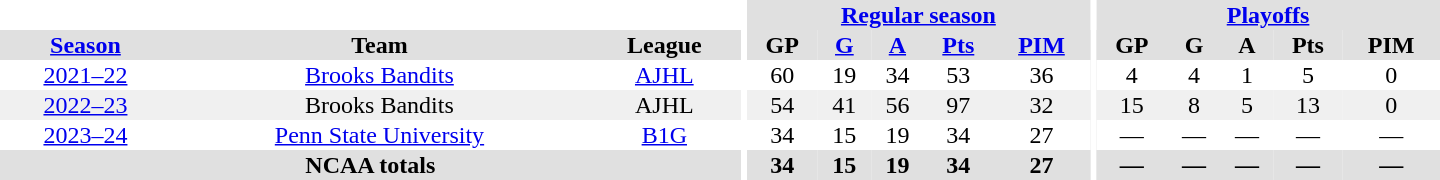<table border="0" cellpadding="1" cellspacing="0" style="text-align:center; width:60em">
<tr bgcolor="#e0e0e0">
<th colspan="3" bgcolor="#ffffff"></th>
<th rowspan="101" bgcolor="#ffffff"></th>
<th colspan="5"><a href='#'>Regular season</a></th>
<th rowspan="101" bgcolor="#ffffff"></th>
<th colspan="5"><a href='#'>Playoffs</a></th>
</tr>
<tr bgcolor="#e0e0e0">
<th><a href='#'>Season</a></th>
<th>Team</th>
<th>League</th>
<th>GP</th>
<th><a href='#'>G</a></th>
<th><a href='#'>A</a></th>
<th><a href='#'>Pts</a></th>
<th><a href='#'>PIM</a></th>
<th>GP</th>
<th>G</th>
<th>A</th>
<th>Pts</th>
<th>PIM</th>
</tr>
<tr>
<td><a href='#'>2021–22</a></td>
<td><a href='#'>Brooks Bandits</a></td>
<td><a href='#'>AJHL</a></td>
<td>60</td>
<td>19</td>
<td>34</td>
<td>53</td>
<td>36</td>
<td>4</td>
<td>4</td>
<td>1</td>
<td>5</td>
<td>0</td>
</tr>
<tr bgcolor="#f0f0f0">
<td><a href='#'>2022–23</a></td>
<td>Brooks Bandits</td>
<td>AJHL</td>
<td>54</td>
<td>41</td>
<td>56</td>
<td>97</td>
<td>32</td>
<td>15</td>
<td>8</td>
<td>5</td>
<td>13</td>
<td>0</td>
</tr>
<tr>
</tr>
<tr>
<td><a href='#'>2023–24</a></td>
<td><a href='#'>Penn State University</a></td>
<td><a href='#'>B1G</a></td>
<td>34</td>
<td>15</td>
<td>19</td>
<td>34</td>
<td>27</td>
<td>—</td>
<td>—</td>
<td>—</td>
<td>—</td>
<td>—</td>
</tr>
<tr bgcolor="#e0e0e0">
<th colspan="3">NCAA totals</th>
<th>34</th>
<th>15</th>
<th>19</th>
<th>34</th>
<th>27</th>
<th>—</th>
<th>—</th>
<th>—</th>
<th>—</th>
<th>—</th>
</tr>
</table>
